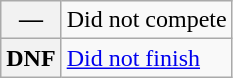<table class="wikitable">
<tr>
<th scope="row">—</th>
<td>Did not compete</td>
</tr>
<tr>
<th scope="row">DNF</th>
<td><a href='#'>Did not finish</a></td>
</tr>
</table>
